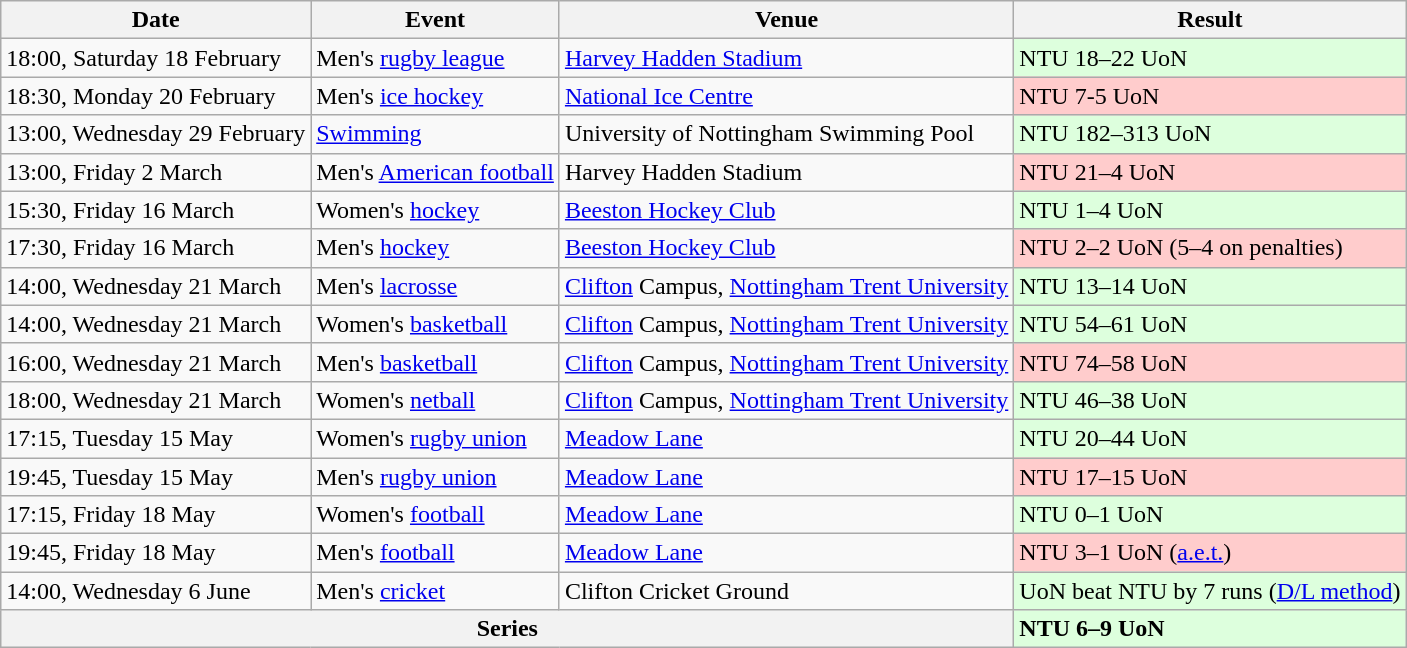<table class="wikitable">
<tr>
<th>Date</th>
<th>Event</th>
<th>Venue</th>
<th>Result</th>
</tr>
<tr>
<td>18:00, Saturday 18 February</td>
<td>Men's <a href='#'>rugby league</a></td>
<td><a href='#'>Harvey Hadden Stadium</a></td>
<td bgcolor="#DDFFDD">NTU 18–22 UoN</td>
</tr>
<tr>
<td>18:30, Monday 20 February</td>
<td>Men's <a href='#'>ice hockey</a></td>
<td><a href='#'>National Ice Centre</a></td>
<td bgcolor="FFCCCC">NTU 7-5 UoN</td>
</tr>
<tr>
<td>13:00, Wednesday 29 February</td>
<td><a href='#'>Swimming</a></td>
<td>University of Nottingham Swimming Pool</td>
<td bgcolor="#DDFFDD">NTU 182–313 UoN</td>
</tr>
<tr>
<td>13:00, Friday 2 March</td>
<td>Men's <a href='#'>American football</a></td>
<td>Harvey Hadden Stadium</td>
<td bgcolor="FFCCCC">NTU 21–4 UoN</td>
</tr>
<tr>
<td>15:30, Friday 16 March</td>
<td>Women's <a href='#'>hockey</a></td>
<td><a href='#'>Beeston Hockey Club</a></td>
<td bgcolor="#DDFFDD">NTU 1–4 UoN</td>
</tr>
<tr>
<td>17:30, Friday 16 March</td>
<td>Men's <a href='#'>hockey</a></td>
<td><a href='#'>Beeston Hockey Club</a></td>
<td bgcolor="FFCCCC">NTU 2–2 UoN (5–4 on penalties)</td>
</tr>
<tr>
<td>14:00, Wednesday 21 March</td>
<td>Men's <a href='#'>lacrosse</a></td>
<td><a href='#'>Clifton</a> Campus, <a href='#'>Nottingham Trent University</a></td>
<td bgcolor="#DDFFDD">NTU 13–14 UoN</td>
</tr>
<tr>
<td>14:00, Wednesday 21 March</td>
<td>Women's <a href='#'>basketball</a></td>
<td><a href='#'>Clifton</a> Campus, <a href='#'>Nottingham Trent University</a></td>
<td bgcolor="#DDFFDD">NTU 54–61 UoN</td>
</tr>
<tr>
<td>16:00, Wednesday 21 March</td>
<td>Men's <a href='#'>basketball</a></td>
<td><a href='#'>Clifton</a> Campus, <a href='#'>Nottingham Trent University</a></td>
<td bgcolor="FFCCCC">NTU 74–58 UoN</td>
</tr>
<tr>
<td>18:00, Wednesday 21 March</td>
<td>Women's <a href='#'>netball</a></td>
<td><a href='#'>Clifton</a> Campus, <a href='#'>Nottingham Trent University</a></td>
<td bgcolor="#DDFFDD">NTU 46–38 UoN</td>
</tr>
<tr>
<td>17:15, Tuesday 15 May</td>
<td>Women's <a href='#'>rugby union</a></td>
<td><a href='#'>Meadow Lane</a></td>
<td bgcolor="#DDFFDD">NTU 20–44 UoN</td>
</tr>
<tr>
<td>19:45, Tuesday 15 May</td>
<td>Men's <a href='#'>rugby union</a></td>
<td><a href='#'>Meadow Lane</a></td>
<td bgcolor="FFCCCC">NTU 17–15 UoN</td>
</tr>
<tr>
<td>17:15, Friday 18 May</td>
<td>Women's <a href='#'>football</a></td>
<td><a href='#'>Meadow Lane</a></td>
<td bgcolor="#DDFFDD">NTU 0–1 UoN</td>
</tr>
<tr>
<td>19:45, Friday 18 May</td>
<td>Men's <a href='#'>football</a></td>
<td><a href='#'>Meadow Lane</a></td>
<td bgcolor="FFCCCC">NTU 3–1 UoN (<a href='#'>a.e.t.</a>)</td>
</tr>
<tr>
<td>14:00, Wednesday 6 June</td>
<td>Men's <a href='#'>cricket</a></td>
<td>Clifton Cricket Ground</td>
<td bgcolor="#DDFFDD">UoN beat NTU by 7 runs (<a href='#'>D/L method</a>)</td>
</tr>
<tr>
<td bgcolor="#F2F2F2" align="center" colspan="3"><strong>Series</strong></td>
<td bgcolor="#DDFFDD"><strong>NTU 6–9 UoN</strong></td>
</tr>
</table>
